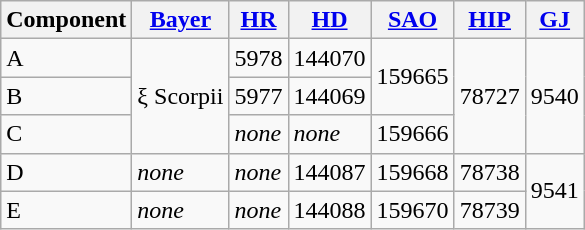<table class="wikitable">
<tr>
<th>Component</th>
<th><a href='#'>Bayer</a></th>
<th><a href='#'>HR</a></th>
<th><a href='#'>HD</a></th>
<th><a href='#'>SAO</a></th>
<th><a href='#'>HIP</a></th>
<th><a href='#'>GJ</a></th>
</tr>
<tr>
<td>A</td>
<td rowspan="3">ξ Scorpii</td>
<td>5978</td>
<td>144070</td>
<td rowspan="2">159665</td>
<td rowspan="3">78727</td>
<td rowspan="3">9540</td>
</tr>
<tr>
<td>B</td>
<td>5977</td>
<td>144069</td>
</tr>
<tr>
<td>C</td>
<td><em>none</em></td>
<td><em>none</em></td>
<td>159666</td>
</tr>
<tr>
<td>D</td>
<td><em>none</em></td>
<td><em>none</em></td>
<td>144087</td>
<td>159668</td>
<td>78738</td>
<td rowspan="2">9541</td>
</tr>
<tr>
<td>E</td>
<td><em>none</em></td>
<td><em>none</em></td>
<td>144088</td>
<td>159670</td>
<td>78739</td>
</tr>
</table>
